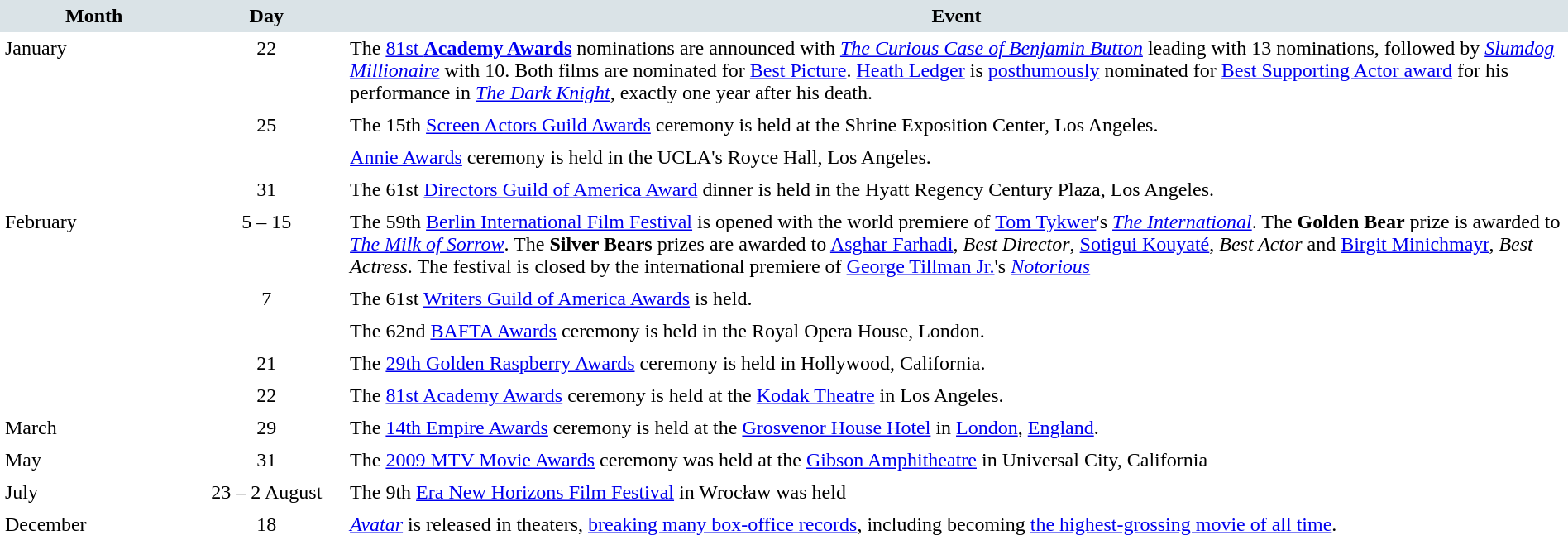<table cellspacing="0" cellpadding="4" border="0">
<tr style="background:#dae3e7; text-align:center;">
<td style="width:12%;"><strong>Month</strong></td>
<td style="width:10%;"><strong>Day</strong></td>
<td><strong>Event</strong></td>
</tr>
<tr valign="top">
<td rowspan="4">January</td>
<td style="text-align:center; vertical-align:top;">22</td>
<td>The <a href='#'>81st <strong>Academy Awards</strong></a> nominations are announced with <em><a href='#'>The Curious Case of Benjamin Button</a></em> leading with 13 nominations, followed by <em><a href='#'>Slumdog Millionaire</a></em> with 10. Both films are nominated for <a href='#'>Best Picture</a>. <a href='#'>Heath Ledger</a> is <a href='#'>posthumously</a> nominated for <a href='#'>Best Supporting Actor award</a> for his performance in <em><a href='#'>The Dark Knight</a></em>, exactly one year after his death.</td>
</tr>
<tr>
<td rowspan="2" style="text-align:center; vertical-align:top;">25</td>
<td>The 15th <a href='#'>Screen Actors Guild Awards</a> ceremony is held at the Shrine Exposition Center, Los Angeles.</td>
</tr>
<tr>
<td><a href='#'>Annie Awards</a> ceremony is held in the UCLA's Royce Hall, Los Angeles.</td>
</tr>
<tr>
<td style="text-align:center; vertical-align:top;">31</td>
<td>The 61st <a href='#'>Directors Guild of America Award</a> dinner is held in the Hyatt Regency Century Plaza, Los Angeles.</td>
</tr>
<tr valign="top">
<td rowspan="5">February</td>
<td style="text-align:center; vertical-align:top;">5 – 15</td>
<td>The 59th <a href='#'>Berlin International Film Festival</a> is opened with the world premiere of <a href='#'>Tom Tykwer</a>'s <em><a href='#'>The International</a></em>. The <strong>Golden Bear</strong> prize is awarded to <em><a href='#'>The Milk of Sorrow</a></em>. The <strong>Silver Bears</strong> prizes are awarded to <a href='#'>Asghar Farhadi</a>, <em>Best Director</em>, <a href='#'>Sotigui Kouyaté</a>, <em>Best Actor</em> and <a href='#'>Birgit Minichmayr</a>, <em>Best Actress</em>. The festival is closed by the international premiere of <a href='#'>George Tillman Jr.</a>'s <em><a href='#'>Notorious</a></em></td>
</tr>
<tr>
<td rowspan="2" style="text-align:center; vertical-align:top;">7</td>
<td>The 61st <a href='#'>Writers Guild of America Awards</a> is held.</td>
</tr>
<tr>
<td>The 62nd <a href='#'>BAFTA Awards</a> ceremony is held in the Royal Opera House, London.</td>
</tr>
<tr>
<td style="text-align:center; vertical-align:top;">21</td>
<td>The <a href='#'>29th Golden Raspberry Awards</a> ceremony is held in Hollywood, California.</td>
</tr>
<tr>
<td style="text-align:center; vertical-align:top;">22</td>
<td>The <a href='#'>81st Academy Awards</a> ceremony is held at the <a href='#'>Kodak Theatre</a> in Los Angeles.</td>
</tr>
<tr valign="top">
<td>March</td>
<td style="text-align:center; vertical-align:top;">29</td>
<td>The <a href='#'>14th Empire Awards</a> ceremony is held at the <a href='#'>Grosvenor House Hotel</a> in <a href='#'>London</a>, <a href='#'>England</a>.</td>
</tr>
<tr valign="top">
<td>May</td>
<td style="text-align:center; vertical-align:top;">31</td>
<td>The <a href='#'>2009 MTV Movie Awards</a> ceremony was held at the <a href='#'>Gibson Amphitheatre</a> in Universal City, California</td>
</tr>
<tr valign="top">
<td>July</td>
<td style="text-align:center; vertical-align:top;">23 – 2 August</td>
<td>The 9th <a href='#'>Era New Horizons Film Festival</a> in Wrocław was held</td>
</tr>
<tr valign="top">
<td>December</td>
<td rowspan="2" style="text-align:center; vertical-align:top;">18</td>
<td><em><a href='#'>Avatar</a></em> is released in theaters, <a href='#'>breaking many box-office records</a>, including becoming <a href='#'>the highest-grossing movie of all time</a>.</td>
</tr>
<tr valign="top">
</tr>
<tr | style="text-align:center; vertical-align:top;"| 25 || The mystery action movie >
</tr>
</table>
